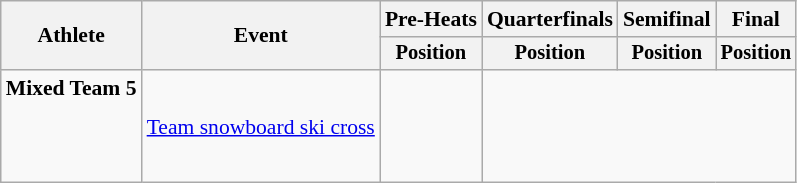<table class="wikitable" style="font-size:90%">
<tr>
<th rowspan="2">Athlete</th>
<th rowspan="2">Event</th>
<th>Pre-Heats</th>
<th>Quarterfinals</th>
<th>Semifinal</th>
<th>Final</th>
</tr>
<tr style="font-size:95%">
<th>Position</th>
<th>Position</th>
<th>Position</th>
<th>Position</th>
</tr>
<tr align=center>
<td align=left><strong>Mixed Team 5</strong><br><small><br><br><br></small></td>
<td align=left><a href='#'>Team snowboard ski cross</a></td>
<td></td>
<td colspan=3></td>
</tr>
</table>
